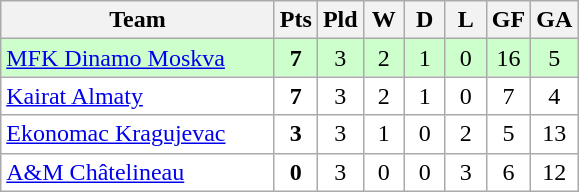<table class="wikitable" style="text-align: center;">
<tr>
<th width="175">Team</th>
<th width="20">Pts</th>
<th width="20">Pld</th>
<th width="20">W</th>
<th width="20">D</th>
<th width="20">L</th>
<th width="20">GF</th>
<th width="20">GA</th>
</tr>
<tr bgcolor=ccffcc>
<td align="left"> <a href='#'>MFK Dinamo Moskva</a></td>
<td><strong>7</strong></td>
<td>3</td>
<td>2</td>
<td>1</td>
<td>0</td>
<td>16</td>
<td>5</td>
</tr>
<tr bgcolor=ffffff>
<td align="left"> <a href='#'>Kairat Almaty</a></td>
<td><strong>7</strong></td>
<td>3</td>
<td>2</td>
<td>1</td>
<td>0</td>
<td>7</td>
<td>4</td>
</tr>
<tr bgcolor=ffffff>
<td align="left"> <a href='#'>Ekonomac Kragujevac</a></td>
<td><strong>3</strong></td>
<td>3</td>
<td>1</td>
<td>0</td>
<td>2</td>
<td>5</td>
<td>13</td>
</tr>
<tr bgcolor=ffffff>
<td align="left"> <a href='#'>A&M Châtelineau</a></td>
<td><strong>0</strong></td>
<td>3</td>
<td>0</td>
<td>0</td>
<td>3</td>
<td>6</td>
<td>12</td>
</tr>
</table>
